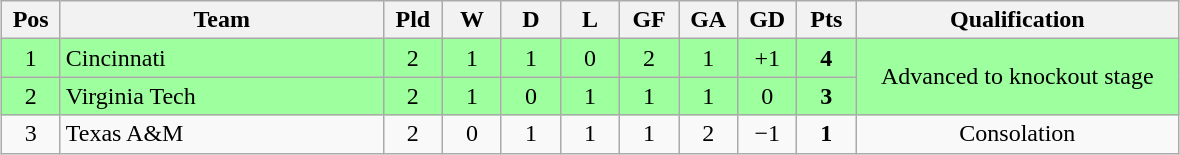<table class="wikitable" style="text-align:center; margin: 1em auto">
<tr>
<th style=width:2em>Pos</th>
<th style=width:13em>Team</th>
<th style=width:2em>Pld</th>
<th style=width:2em>W</th>
<th style=width:2em>D</th>
<th style=width:2em>L</th>
<th style=width:2em>GF</th>
<th style=width:2em>GA</th>
<th style=width:2em>GD</th>
<th style=width:2em>Pts</th>
<th style=width:13em>Qualification</th>
</tr>
<tr bgcolor="#9eff9e">
<td>1</td>
<td style="text-align:left">Cincinnati</td>
<td>2</td>
<td>1</td>
<td>1</td>
<td>0</td>
<td>2</td>
<td>1</td>
<td>+1</td>
<td><strong>4</strong></td>
<td rowspan="2">Advanced to knockout stage</td>
</tr>
<tr bgcolor="#9eff9e">
<td>2</td>
<td style="text-align:left">Virginia Tech</td>
<td>2</td>
<td>1</td>
<td>0</td>
<td>1</td>
<td>1</td>
<td>1</td>
<td>0</td>
<td><strong>3</strong></td>
</tr>
<tr>
<td>3</td>
<td style="text-align:left">Texas A&M</td>
<td>2</td>
<td>0</td>
<td>1</td>
<td>1</td>
<td>1</td>
<td>2</td>
<td>−1</td>
<td><strong>1</strong></td>
<td>Consolation</td>
</tr>
</table>
